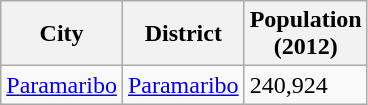<table class="wikitable sortable sticky-header col3right">
<tr>
<th>City</th>
<th>District</th>
<th>Population<br>(2012)</th>
</tr>
<tr>
<td><a href='#'>Paramaribo</a></td>
<td><a href='#'>Paramaribo</a></td>
<td>240,924</td>
</tr>
</table>
